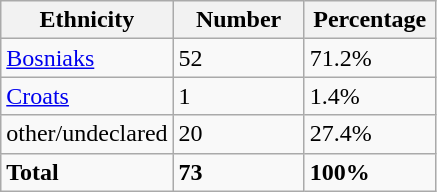<table class="wikitable">
<tr>
<th width="100px">Ethnicity</th>
<th width="80px">Number</th>
<th width="80px">Percentage</th>
</tr>
<tr>
<td><a href='#'>Bosniaks</a></td>
<td>52</td>
<td>71.2%</td>
</tr>
<tr>
<td><a href='#'>Croats</a></td>
<td>1</td>
<td>1.4%</td>
</tr>
<tr>
<td>other/undeclared</td>
<td>20</td>
<td>27.4%</td>
</tr>
<tr>
<td><strong>Total</strong></td>
<td><strong>73</strong></td>
<td><strong>100%</strong></td>
</tr>
</table>
